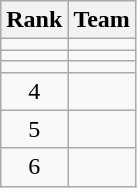<table class="wikitable" border="1">
<tr>
<th>Rank</th>
<th>Team</th>
</tr>
<tr>
<td align=center></td>
<td></td>
</tr>
<tr>
<td align=center></td>
<td></td>
</tr>
<tr>
<td align=center></td>
<td></td>
</tr>
<tr>
<td align=center>4</td>
<td></td>
</tr>
<tr>
<td align=center>5</td>
<td></td>
</tr>
<tr>
<td align=center>6</td>
<td></td>
</tr>
</table>
